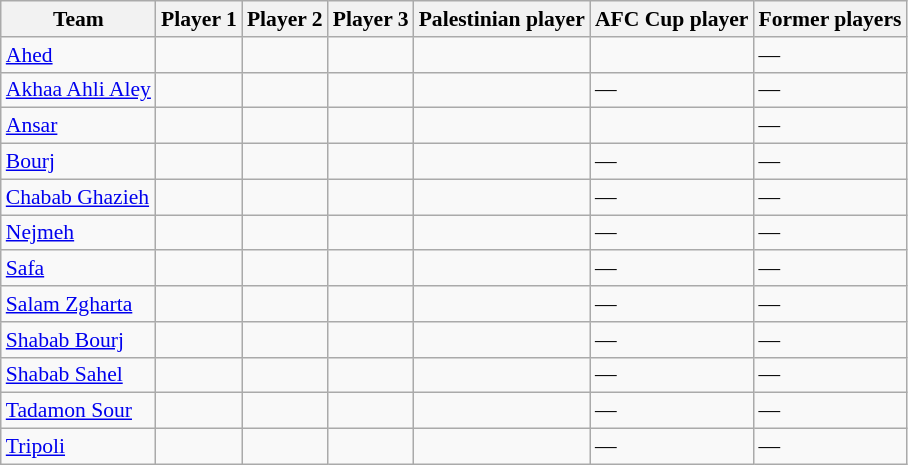<table class="wikitable" style="text-align: left; font-size:90%">
<tr>
<th>Team</th>
<th>Player 1</th>
<th>Player 2</th>
<th>Player 3</th>
<th>Palestinian player</th>
<th>AFC Cup player</th>
<th>Former players</th>
</tr>
<tr>
<td><a href='#'>Ahed</a></td>
<td> </td>
<td> </td>
<td> </td>
<td></td>
<td></td>
<td>—</td>
</tr>
<tr>
<td><a href='#'>Akhaa Ahli Aley</a></td>
<td> </td>
<td> </td>
<td> </td>
<td> </td>
<td>—</td>
<td>—</td>
</tr>
<tr>
<td><a href='#'>Ansar</a></td>
<td> </td>
<td> </td>
<td> </td>
<td></td>
<td></td>
<td>—</td>
</tr>
<tr>
<td><a href='#'>Bourj</a></td>
<td> </td>
<td> </td>
<td> </td>
<td> </td>
<td>—</td>
<td>—</td>
</tr>
<tr>
<td><a href='#'>Chabab Ghazieh</a></td>
<td> </td>
<td> </td>
<td> </td>
<td></td>
<td>—</td>
<td>—</td>
</tr>
<tr>
<td><a href='#'>Nejmeh</a></td>
<td> </td>
<td> </td>
<td> </td>
<td></td>
<td>—</td>
<td>—</td>
</tr>
<tr>
<td><a href='#'>Safa</a></td>
<td> </td>
<td> </td>
<td> </td>
<td></td>
<td>—</td>
<td>—</td>
</tr>
<tr>
<td><a href='#'>Salam Zgharta</a></td>
<td> </td>
<td> </td>
<td> </td>
<td> </td>
<td>—</td>
<td>—</td>
</tr>
<tr>
<td><a href='#'>Shabab Bourj</a></td>
<td> </td>
<td> </td>
<td> </td>
<td></td>
<td>—</td>
<td>—</td>
</tr>
<tr>
<td><a href='#'>Shabab Sahel</a></td>
<td> </td>
<td> </td>
<td> </td>
<td></td>
<td>—</td>
<td>—</td>
</tr>
<tr>
<td><a href='#'>Tadamon Sour</a></td>
<td> </td>
<td> </td>
<td> </td>
<td></td>
<td>—</td>
<td>—</td>
</tr>
<tr>
<td><a href='#'>Tripoli</a></td>
<td> </td>
<td> </td>
<td> </td>
<td> </td>
<td>—</td>
<td>—</td>
</tr>
</table>
